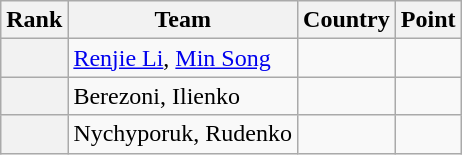<table class="wikitable sortable">
<tr>
<th>Rank</th>
<th>Team</th>
<th>Country</th>
<th>Point</th>
</tr>
<tr>
<th></th>
<td><a href='#'>Renjie Li</a>, <a href='#'>Min Song</a></td>
<td></td>
<td></td>
</tr>
<tr>
<th></th>
<td>Berezoni, Ilienko</td>
<td></td>
<td></td>
</tr>
<tr>
<th></th>
<td>Nychyporuk, Rudenko</td>
<td></td>
<td></td>
</tr>
</table>
